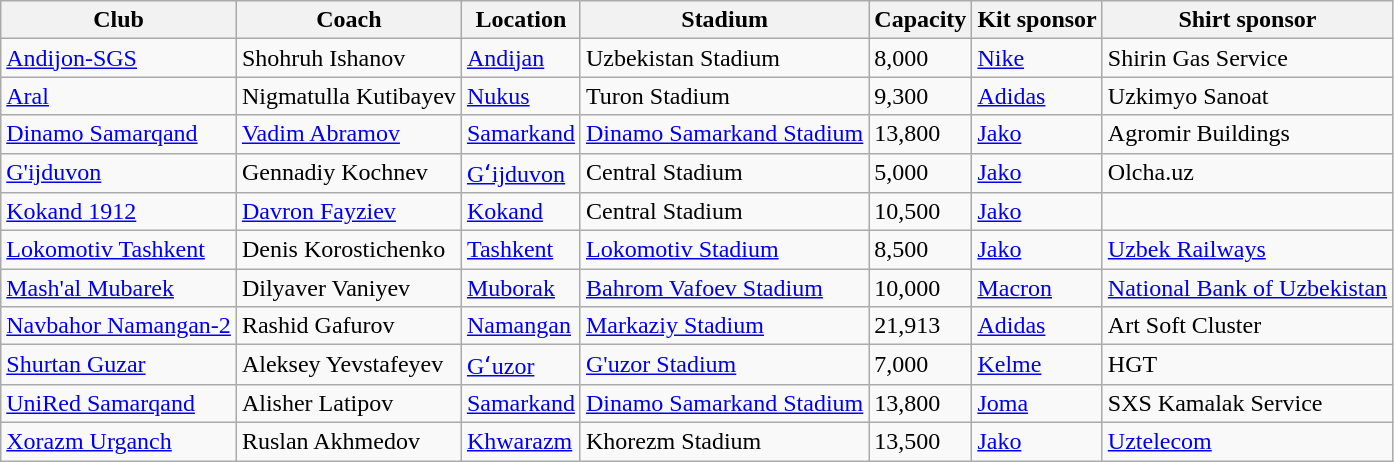<table class="wikitable sortable" style="text-align: left;">
<tr>
<th>Club</th>
<th>Coach</th>
<th>Location</th>
<th>Stadium</th>
<th>Capacity</th>
<th>Kit sponsor</th>
<th>Shirt sponsor</th>
</tr>
<tr>
<td><a href='#'>Andijon-SGS</a></td>
<td> Shohruh Ishanov</td>
<td><a href='#'>Andijan</a></td>
<td>Uzbekistan Stadium</td>
<td>8,000</td>
<td><a href='#'>Nike</a></td>
<td>Shirin Gas Service</td>
</tr>
<tr>
<td><a href='#'>Aral</a></td>
<td> Nigmatulla Kutibayev</td>
<td><a href='#'>Nukus</a></td>
<td>Turon Stadium</td>
<td>9,300</td>
<td><a href='#'>Adidas</a></td>
<td>Uzkimyo Sanoat</td>
</tr>
<tr>
<td><a href='#'>Dinamo Samarqand</a></td>
<td> <a href='#'>Vadim Abramov</a></td>
<td><a href='#'>Samarkand</a></td>
<td><a href='#'>Dinamo Samarkand Stadium</a></td>
<td>13,800</td>
<td><a href='#'>Jako</a></td>
<td>Agromir Buildings</td>
</tr>
<tr>
<td><a href='#'>G'ijduvon</a></td>
<td> Gennadiy Kochnev</td>
<td><a href='#'>Gʻijduvon</a></td>
<td>Central Stadium</td>
<td>5,000</td>
<td><a href='#'>Jako</a></td>
<td>Olcha.uz</td>
</tr>
<tr>
<td><a href='#'>Kokand 1912</a></td>
<td> <a href='#'>Davron Fayziev</a></td>
<td><a href='#'>Kokand</a></td>
<td>Central Stadium</td>
<td>10,500</td>
<td><a href='#'>Jako</a></td>
<td></td>
</tr>
<tr>
<td><a href='#'>Lokomotiv Tashkent</a></td>
<td> Denis Korostichenko</td>
<td><a href='#'>Tashkent</a></td>
<td><a href='#'>Lokomotiv Stadium</a></td>
<td>8,500</td>
<td><a href='#'>Jako</a></td>
<td><a href='#'>Uzbek Railways</a></td>
</tr>
<tr>
<td><a href='#'>Mash'al Mubarek</a></td>
<td> Dilyaver Vaniyev</td>
<td><a href='#'>Muborak</a></td>
<td><a href='#'>Bahrom Vafoev Stadium</a></td>
<td>10,000</td>
<td><a href='#'>Macron</a></td>
<td><a href='#'>National Bank of Uzbekistan</a></td>
</tr>
<tr>
<td><a href='#'>Navbahor Namangan-2</a></td>
<td> Rashid Gafurov</td>
<td><a href='#'>Namangan</a></td>
<td><a href='#'>Markaziy Stadium</a></td>
<td>21,913</td>
<td><a href='#'>Adidas</a></td>
<td>Art Soft Cluster</td>
</tr>
<tr>
<td><a href='#'>Shurtan Guzar</a></td>
<td> Aleksey Yevstafeyev</td>
<td><a href='#'>Gʻuzor</a></td>
<td><a href='#'>G'uzor Stadium</a></td>
<td>7,000</td>
<td><a href='#'>Kelme</a></td>
<td>HGT</td>
</tr>
<tr>
<td><a href='#'>UniRed Samarqand</a></td>
<td> Alisher Latipov</td>
<td><a href='#'>Samarkand</a></td>
<td><a href='#'>Dinamo Samarkand Stadium</a></td>
<td>13,800</td>
<td><a href='#'>Joma</a></td>
<td>SXS Kamalak Service</td>
</tr>
<tr>
<td><a href='#'>Xorazm Urganch</a></td>
<td> Ruslan Akhmedov</td>
<td><a href='#'>Khwarazm</a></td>
<td>Khorezm Stadium</td>
<td>13,500</td>
<td><a href='#'>Jako</a></td>
<td><a href='#'>Uztelecom</a></td>
</tr>
</table>
